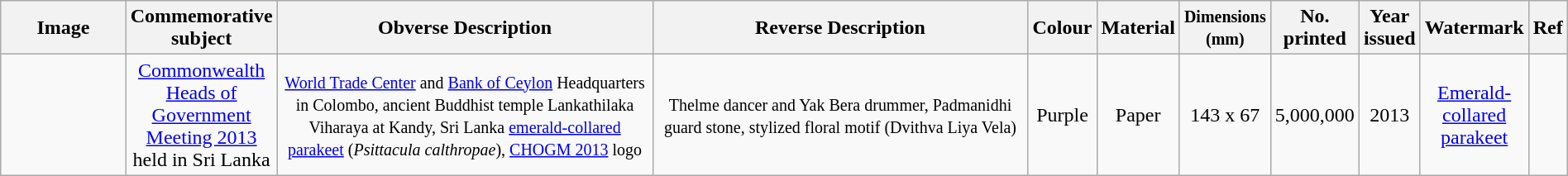<table width=100% class="wikitable sortable">
<tr>
<th width=10%>Image</th>
<th width=5%>Commemorative subject</th>
<th width=32.5%>Obverse Description</th>
<th width=32.5%>Reverse Description</th>
<th width=2%>Colour</th>
<th width=2%>Material</th>
<th width=2%><small>Dimensions (mm)</small></th>
<th width=2%>No. printed</th>
<th width=2%>Year issued</th>
<th width=2%>Watermark</th>
<th width=2%>Ref</th>
</tr>
<tr>
<td align="center"></td>
<td align="center"><a href='#'>Commonwealth Heads of Government Meeting 2013</a> held in Sri Lanka</td>
<td align="center"><small><a href='#'>World Trade Center</a> and <a href='#'>Bank of Ceylon</a> Headquarters in Colombo, ancient Buddhist temple Lankathilaka Viharaya at Kandy, Sri Lanka <a href='#'>emerald-collared parakeet</a> (<em>Psittacula calthropae</em>), <a href='#'>CHOGM 2013</a> logo</small></td>
<td align="center"><small>Thelme dancer and Yak Bera drummer, Padmanidhi guard stone, stylized floral motif (Dvithva Liya Vela)</small></td>
<td align="center">Purple</td>
<td align="center">Paper</td>
<td align="center">143 x 67</td>
<td align="center">5,000,000</td>
<td align="center">2013</td>
<td align="center"><a href='#'>Emerald-collared parakeet</a></td>
<td align="center"></td>
</tr>
</table>
